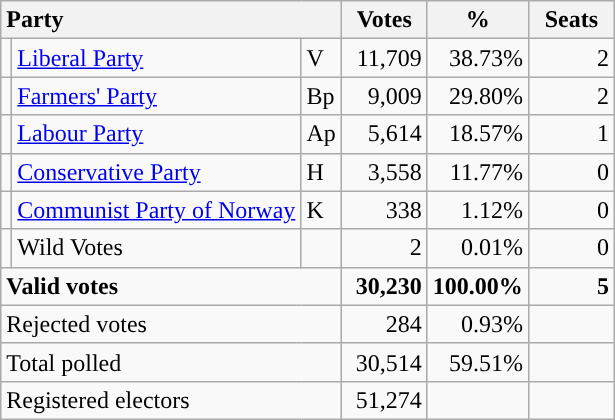<table class="wikitable" border="1" style="text-align:right;">
<tr>
<th style="text-align:left;" colspan=3>Party</th>
<th align=center width="50">Votes</th>
<th align=center width="50">%</th>
<th align=center width="50">Seats</th>
</tr>
<tr>
<td style="color:inherit;background:"></td>
<td align=left><a href='#'>Liberal Party</a></td>
<td align=left>V</td>
<td>11,709</td>
<td>38.73%</td>
<td>2</td>
</tr>
<tr>
<td style="color:inherit;background:"></td>
<td align=left><a href='#'>Farmers' Party</a></td>
<td align=left>Bp</td>
<td>9,009</td>
<td>29.80%</td>
<td>2</td>
</tr>
<tr>
<td style="color:inherit;background:"></td>
<td align=left><a href='#'>Labour Party</a></td>
<td align=left>Ap</td>
<td>5,614</td>
<td>18.57%</td>
<td>1</td>
</tr>
<tr>
<td style="color:inherit;background:"></td>
<td align=left><a href='#'>Conservative Party</a></td>
<td align=left>H</td>
<td>3,558</td>
<td>11.77%</td>
<td>0</td>
</tr>
<tr>
<td style="color:inherit;background:"></td>
<td align=left><a href='#'>Communist Party of Norway</a></td>
<td align=left>K</td>
<td>338</td>
<td>1.12%</td>
<td>0</td>
</tr>
<tr>
<td></td>
<td align=left>Wild Votes</td>
<td align=left></td>
<td>2</td>
<td>0.01%</td>
<td>0</td>
</tr>
<tr style="font-weight:bold">
<td align=left colspan=3>Valid votes</td>
<td>30,230</td>
<td>100.00%</td>
<td>5</td>
</tr>
<tr>
<td align=left colspan=3>Rejected votes</td>
<td>284</td>
<td>0.93%</td>
<td></td>
</tr>
<tr>
<td align=left colspan=3>Total polled</td>
<td>30,514</td>
<td>59.51%</td>
<td></td>
</tr>
<tr>
<td align=left colspan=3>Registered electors</td>
<td>51,274</td>
<td></td>
<td></td>
</tr>
</table>
